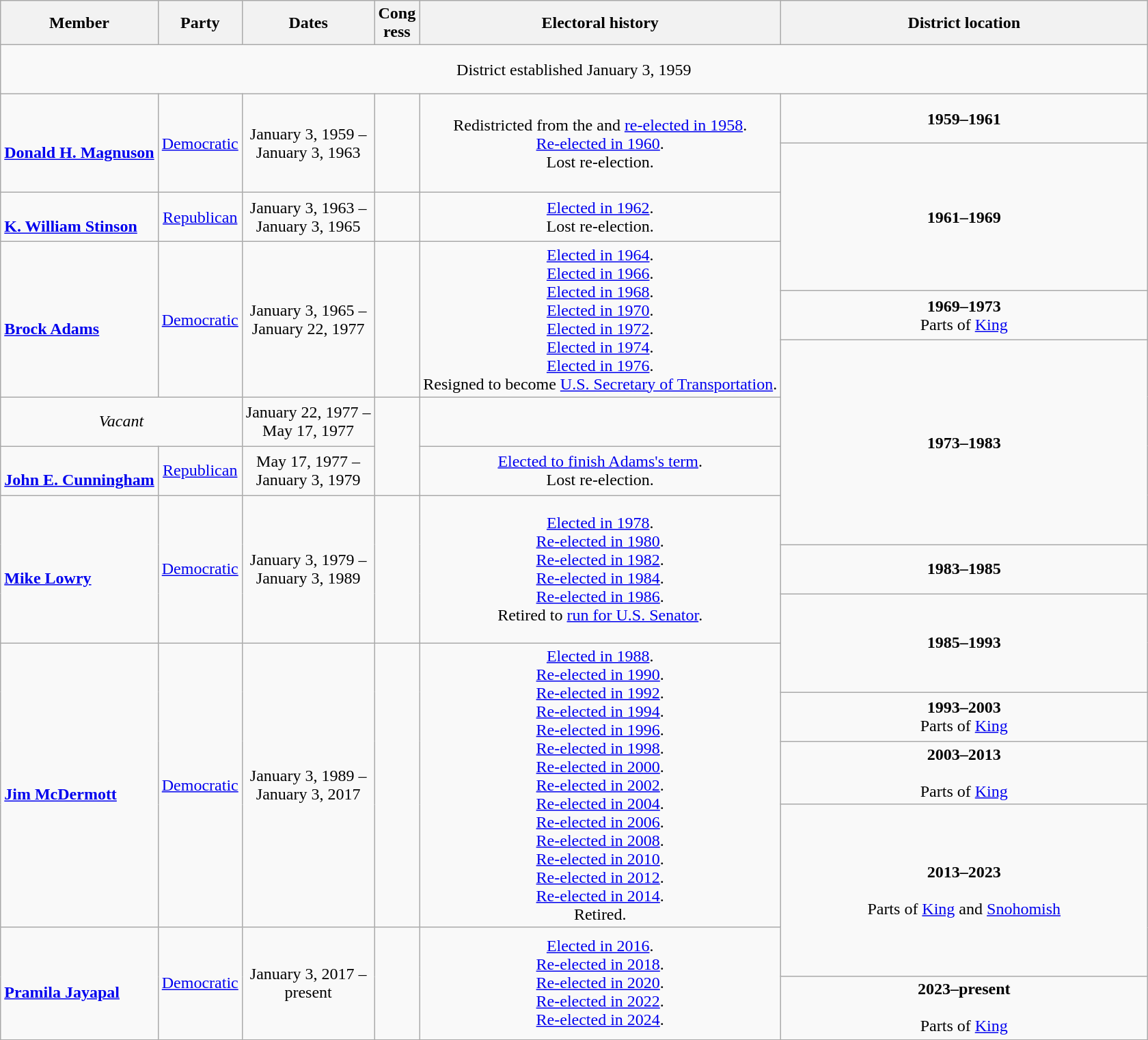<table class=wikitable style="text-align:center">
<tr>
<th>Member</th>
<th>Party</th>
<th>Dates</th>
<th>Cong<br>ress</th>
<th>Electoral history</th>
<th width=350>District location</th>
</tr>
<tr style="height:3em">
<td colspan=6>District established January 3, 1959</td>
</tr>
<tr style="height:3em">
<td rowspan=2 align=left><br><strong><a href='#'>Donald H. Magnuson</a></strong><br></td>
<td rowspan=2 ><a href='#'>Democratic</a></td>
<td rowspan=2 nowrap>January 3, 1959 –<br>January 3, 1963</td>
<td rowspan=2></td>
<td rowspan=2>Redistricted from the  and <a href='#'>re-elected in 1958</a>.<br><a href='#'>Re-elected in 1960</a>.<br>Lost re-election.</td>
<td><strong>1959–1961</strong><br></td>
</tr>
<tr style="height:3em">
<td rowspan=3><strong>1961–1969</strong><br></td>
</tr>
<tr style="height:3em">
<td align=left><br><strong><a href='#'>K. William Stinson</a></strong><br></td>
<td><a href='#'>Republican</a></td>
<td nowrap>January 3, 1963 –<br>January 3, 1965</td>
<td></td>
<td><a href='#'>Elected in 1962</a>.<br>Lost re-election.</td>
</tr>
<tr style="height:3em">
<td rowspan=3 align=left><br><strong><a href='#'>Brock Adams</a></strong><br></td>
<td rowspan=3 ><a href='#'>Democratic</a></td>
<td rowspan=3 nowrap>January 3, 1965 –<br>January 22, 1977</td>
<td rowspan=3></td>
<td rowspan=3><a href='#'>Elected in 1964</a>.<br><a href='#'>Elected in 1966</a>.<br><a href='#'>Elected in 1968</a>.<br><a href='#'>Elected in 1970</a>.<br><a href='#'>Elected in 1972</a>.<br><a href='#'>Elected in 1974</a>.<br><a href='#'>Elected in 1976</a>.<br>Resigned to become <a href='#'>U.S. Secretary of Transportation</a>.</td>
</tr>
<tr style="height:3em">
<td><strong>1969–1973</strong><br>Parts of <a href='#'>King</a></td>
</tr>
<tr style="height:3em">
<td rowspan=4><strong>1973–1983</strong><br></td>
</tr>
<tr style="height:3em">
<td colspan=2 align=center><em>Vacant</em></td>
<td nowrap>January 22, 1977 –<br>May 17, 1977</td>
<td rowspan=2></td>
<td></td>
</tr>
<tr style="height:3em">
<td align=left><br><strong><a href='#'>John E. Cunningham</a></strong><br></td>
<td><a href='#'>Republican</a></td>
<td nowrap>May 17, 1977 –<br>January 3, 1979</td>
<td><a href='#'>Elected to finish Adams's term</a>.<br>Lost re-election.</td>
</tr>
<tr style="height:3em">
<td rowspan=3 align=left><br><strong><a href='#'>Mike Lowry</a></strong><br></td>
<td rowspan=3 ><a href='#'>Democratic</a></td>
<td rowspan=3 nowrap>January 3, 1979 –<br>January 3, 1989</td>
<td rowspan=3></td>
<td rowspan=3><a href='#'>Elected in 1978</a>.<br><a href='#'>Re-elected in 1980</a>.<br><a href='#'>Re-elected in 1982</a>.<br><a href='#'>Re-elected in 1984</a>.<br><a href='#'>Re-elected in 1986</a>.<br>Retired to <a href='#'>run for U.S. Senator</a>.</td>
</tr>
<tr style="height:3em">
<td><strong>1983–1985</strong><br></td>
</tr>
<tr style="height:3em">
<td rowspan=2><strong>1985–1993</strong><br></td>
</tr>
<tr style="height:3em">
<td rowspan=4 align=left><br><strong><a href='#'>Jim McDermott</a></strong><br></td>
<td rowspan=4 ><a href='#'>Democratic</a></td>
<td rowspan=4 nowrap>January 3, 1989 –<br>January 3, 2017</td>
<td rowspan=4></td>
<td rowspan=4><a href='#'>Elected in 1988</a>.<br><a href='#'>Re-elected in 1990</a>.<br><a href='#'>Re-elected in 1992</a>.<br><a href='#'>Re-elected in 1994</a>.<br><a href='#'>Re-elected in 1996</a>.<br><a href='#'>Re-elected in 1998</a>.<br><a href='#'>Re-elected in 2000</a>.<br><a href='#'>Re-elected in 2002</a>.<br><a href='#'>Re-elected in 2004</a>.<br><a href='#'>Re-elected in 2006</a>.<br><a href='#'>Re-elected in 2008</a>.<br><a href='#'>Re-elected in 2010</a>.<br><a href='#'>Re-elected in 2012</a>.<br><a href='#'>Re-elected in 2014</a>.<br>Retired.</td>
</tr>
<tr style="height:3em">
<td><strong>1993–2003</strong><br>Parts of <a href='#'>King</a></td>
</tr>
<tr style="height:3em">
<td><strong>2003–2013</strong><br><br>Parts of <a href='#'>King</a></td>
</tr>
<tr style="height:3em">
<td rowspan=2><strong>2013–2023</strong><br><br>Parts of <a href='#'>King</a> and <a href='#'>Snohomish</a></td>
</tr>
<tr style="height:3em">
<td rowspan=2 align=left><br><strong><a href='#'>Pramila Jayapal</a></strong><br></td>
<td rowspan=2 ><a href='#'>Democratic</a></td>
<td rowspan=2 nowrap>January 3, 2017 –<br>present</td>
<td rowspan=2></td>
<td rowspan=2><a href='#'>Elected in 2016</a>.<br><a href='#'>Re-elected in 2018</a>.<br><a href='#'>Re-elected in 2020</a>.<br><a href='#'>Re-elected in 2022</a>.<br><a href='#'>Re-elected in 2024</a>.</td>
</tr>
<tr style="height:3em">
<td><strong>2023–present</strong><br><br>Parts of <a href='#'>King</a></td>
</tr>
</table>
